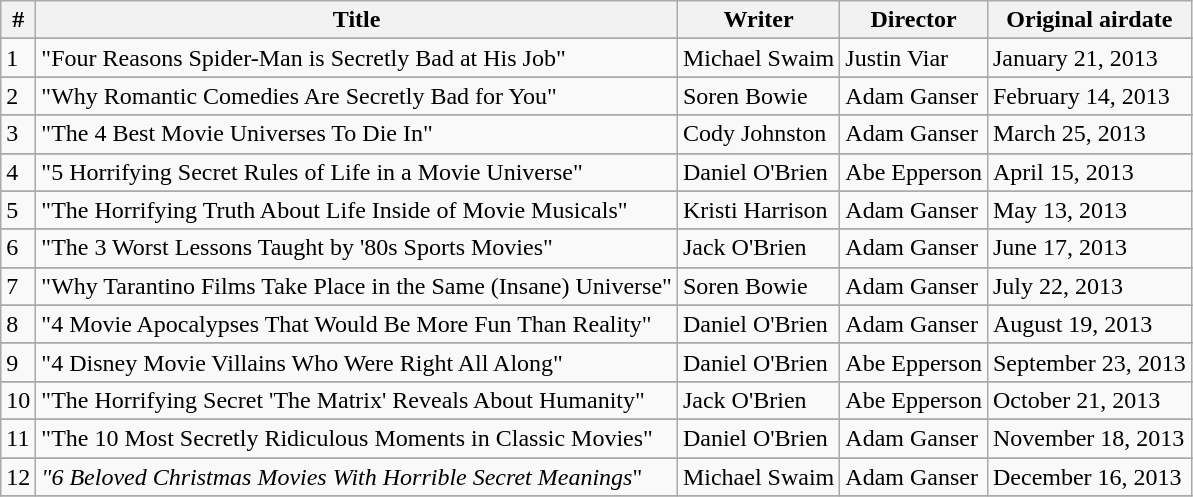<table class="wikitable">
<tr>
<th>#</th>
<th>Title</th>
<th>Writer</th>
<th>Director</th>
<th>Original airdate</th>
</tr>
<tr>
</tr>
<tr>
<td>1</td>
<td>"Four Reasons Spider-Man is Secretly Bad at His Job"</td>
<td>Michael Swaim</td>
<td>Justin Viar</td>
<td>January 21, 2013</td>
</tr>
<tr>
</tr>
<tr>
<td>2</td>
<td>"Why Romantic Comedies Are Secretly Bad for You"</td>
<td>Soren Bowie</td>
<td>Adam Ganser</td>
<td>February 14, 2013</td>
</tr>
<tr>
</tr>
<tr>
<td>3</td>
<td>"The 4 Best Movie Universes To Die In"</td>
<td>Cody Johnston</td>
<td>Adam Ganser</td>
<td>March 25, 2013</td>
</tr>
<tr>
</tr>
<tr>
<td>4</td>
<td>"5 Horrifying Secret Rules of Life in a Movie Universe"</td>
<td>Daniel O'Brien</td>
<td>Abe Epperson</td>
<td>April 15, 2013</td>
</tr>
<tr>
</tr>
<tr>
<td>5</td>
<td>"The Horrifying Truth About Life Inside of Movie Musicals"</td>
<td>Kristi Harrison</td>
<td>Adam Ganser</td>
<td>May 13, 2013</td>
</tr>
<tr>
</tr>
<tr>
<td>6</td>
<td>"The 3 Worst Lessons Taught by '80s Sports Movies"</td>
<td>Jack O'Brien</td>
<td>Adam Ganser</td>
<td>June 17, 2013</td>
</tr>
<tr>
</tr>
<tr>
<td>7</td>
<td>"Why Tarantino Films Take Place in the Same (Insane) Universe"</td>
<td>Soren Bowie</td>
<td>Adam Ganser</td>
<td>July 22, 2013</td>
</tr>
<tr>
</tr>
<tr>
<td>8</td>
<td>"4 Movie Apocalypses That Would Be More Fun Than Reality"</td>
<td>Daniel O'Brien</td>
<td>Adam Ganser</td>
<td>August 19, 2013</td>
</tr>
<tr>
</tr>
<tr>
<td>9</td>
<td>"4 Disney Movie Villains Who Were Right All Along"</td>
<td>Daniel O'Brien</td>
<td>Abe Epperson</td>
<td>September 23, 2013</td>
</tr>
<tr>
</tr>
<tr>
<td>10</td>
<td>"The Horrifying Secret 'The Matrix' Reveals About Humanity"</td>
<td>Jack O'Brien</td>
<td>Abe Epperson</td>
<td>October 21, 2013</td>
</tr>
<tr>
</tr>
<tr>
<td>11</td>
<td>"The 10 Most Secretly Ridiculous Moments in Classic Movies"</td>
<td>Daniel O'Brien</td>
<td>Adam Ganser</td>
<td>November 18, 2013</td>
</tr>
<tr>
</tr>
<tr>
<td>12</td>
<td><em>"6 Beloved Christmas Movies With Horrible Secret Meanings</em>"</td>
<td>Michael Swaim</td>
<td>Adam Ganser</td>
<td>December 16, 2013</td>
</tr>
<tr>
</tr>
</table>
